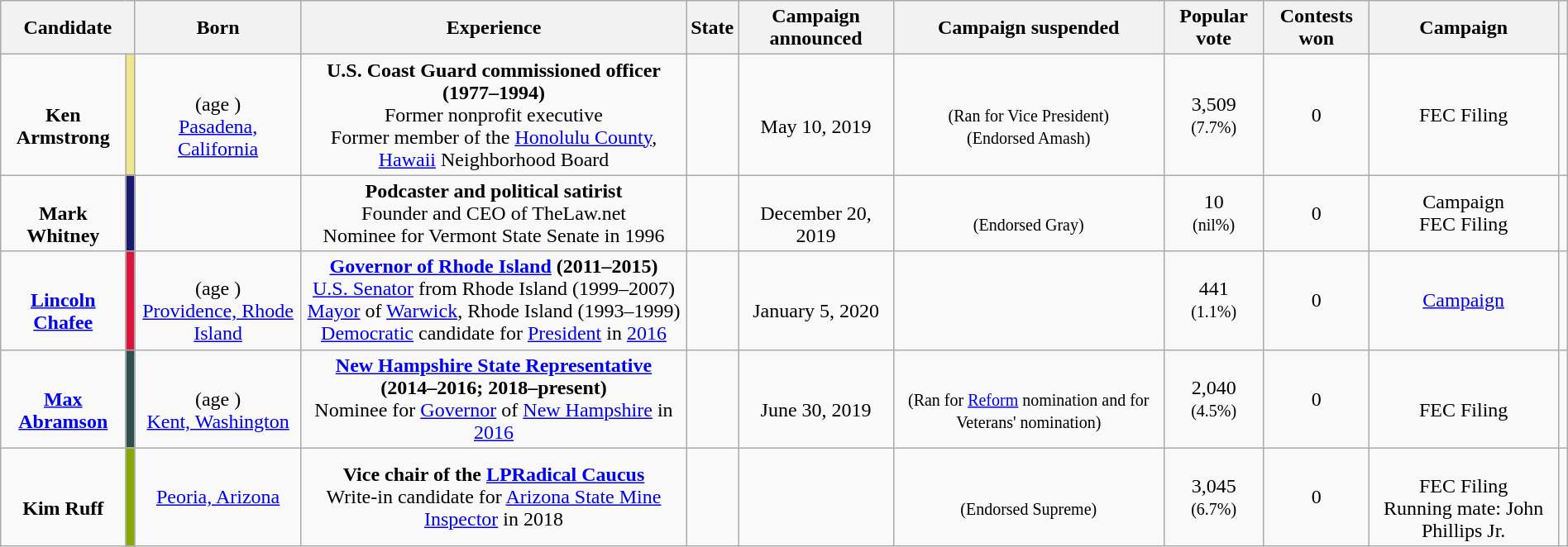<table class="wikitable sortable" style="margin:auto;text-align:center">
<tr>
<th colspan="2">Candidate</th>
<th>Born</th>
<th>Experience</th>
<th>State</th>
<th>Campaign announced</th>
<th>Campaign suspended</th>
<th>Popular vote</th>
<th>Contests won</th>
<th>Campaign</th>
<th class="unsortable"></th>
</tr>
<tr>
<td data-sort-value="Armstrong, Ken"><br><strong>Ken Armstrong</strong></td>
<td style="background:#F0E68C;"></td>
<td><br>(age )<br><a href='#'>Pasadena, California</a></td>
<td><strong>U.S. Coast Guard commissioned officer<br>(1977–1994)</strong><br>Former nonprofit executive<br>Former member of the <a href='#'>Honolulu County</a>, <a href='#'>Hawaii</a> Neighborhood Board</td>
<td></td>
<td><br>May 10, 2019</td>
<td><br><small>(Ran for Vice President)</small><br><small>(Endorsed Amash)</small></td>
<td data-sort-value="3509">3,509<br><small>(7.7%)</small></td>
<td>0</td>
<td>FEC Filing</td>
<td></td>
</tr>
<tr>
<td data-sort-value="Whitney, Mark"><br><strong>Mark Whitney</strong></td>
<td style="background:#191970;"></td>
<td></td>
<td><strong>Podcaster and political satirist</strong><br>Founder and CEO of TheLaw.net <br>Nominee for Vermont State Senate in 1996</td>
<td></td>
<td><br>December 20, 2019</td>
<td><br><small>(Endorsed Gray)</small></td>
<td data-sort-value="10">10<br><small>(nil%)</small></td>
<td>0</td>
<td>Campaign<br>FEC Filing</td>
<td></td>
</tr>
<tr>
<td data-sort-value="Chafee, Lincoln"><br><strong><a href='#'>Lincoln Chafee</a></strong></td>
<td style="background:#DC143C;"></td>
<td><br>(age )<br><a href='#'>Providence, Rhode Island</a></td>
<td><strong><a href='#'>Governor of Rhode Island</a> (2011–2015)</strong><br> <a href='#'>U.S. Senator</a> from Rhode Island (1999–2007)<br><a href='#'>Mayor</a> of <a href='#'>Warwick</a>, Rhode Island (1993–1999)<br><a href='#'>Democratic</a> candidate for <a href='#'>President</a> in <a href='#'>2016</a></td>
<td></td>
<td><br> January 5, 2020</td>
<td></td>
<td data-sort-value="441">441<br><small>(1.1%)</small></td>
<td>0</td>
<td><a href='#'>Campaign</a></td>
<td></td>
</tr>
<tr>
<td data-sort-value="Abramson, Max"><br><strong><a href='#'>Max Abramson</a></strong></td>
<td style="background:#2F4F4F;"></td>
<td><br>(age )<br><a href='#'>Kent, Washington</a></td>
<td><strong><a href='#'>New Hampshire State Representative</a><br>(2014–2016; 2018–present)</strong><br>Nominee for <a href='#'>Governor</a> of <a href='#'>New Hampshire</a> in <a href='#'>2016</a></td>
<td></td>
<td><br>June 30, 2019</td>
<td><br><small>(Ran for <a href='#'>Reform</a> nomination and for Veterans' nomination)</small></td>
<td data-sort-value="2040">2,040<br><small>(4.5%)</small></td>
<td>0</td>
<td><br>FEC Filing</td>
<td></td>
</tr>
<tr>
<td><br><strong>Kim Ruff</strong></td>
<td style="background:#88aa00;"></td>
<td><a href='#'>Peoria, Arizona</a></td>
<td><strong>Vice chair of the <a href='#'>LPRadical Caucus</a></strong><br>Write-in candidate for <a href='#'>Arizona State Mine Inspector</a> in 2018</td>
<td></td>
<td></td>
<td><br><small>(Endorsed Supreme)</small></td>
<td data-sort-value= "3045">3,045<br><small>(6.7%)</small></td>
<td>0</td>
<td><br>FEC Filing<br>Running mate: John Phillips Jr.</td>
<td></td>
</tr>
</table>
